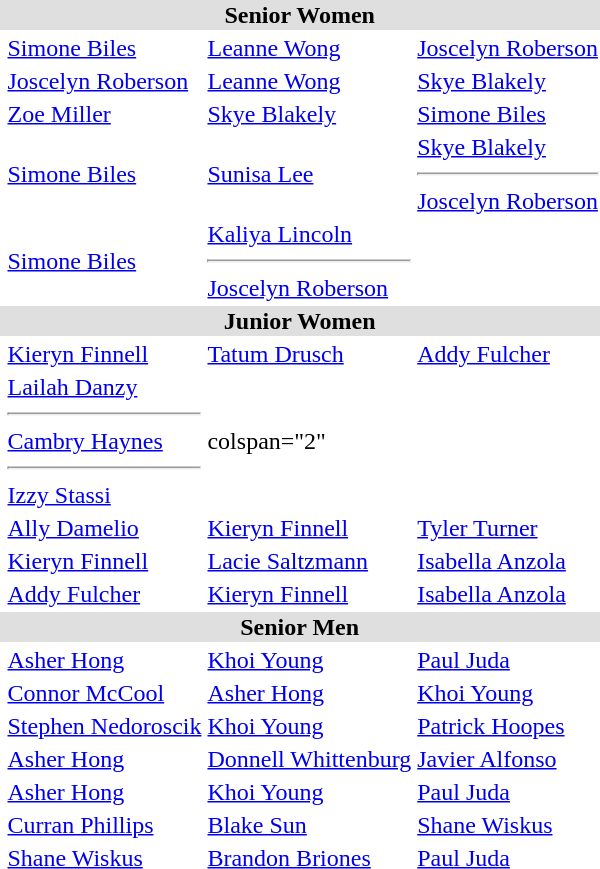<table>
<tr bgcolor="DFDFDF">
<td colspan="5" align="center"><strong>Senior Women</strong> </td>
</tr>
<tr>
<th scope=row style="text-align:left"></th>
<td><a href='#'>Simone Biles</a></td>
<td><a href='#'>Leanne Wong</a></td>
<td><a href='#'>Joscelyn Roberson</a></td>
</tr>
<tr>
<th scope=row style="text-align:left"></th>
<td><a href='#'>Joscelyn Roberson</a></td>
<td><a href='#'>Leanne Wong</a></td>
<td><a href='#'>Skye Blakely</a></td>
</tr>
<tr>
<th scope=row style="text-align:left"></th>
<td><a href='#'>Zoe Miller</a></td>
<td><a href='#'>Skye Blakely</a></td>
<td><a href='#'>Simone Biles</a></td>
</tr>
<tr>
<th scope=row style="text-align:left"></th>
<td><a href='#'>Simone Biles</a></td>
<td><a href='#'>Sunisa Lee</a></td>
<td><a href='#'>Skye Blakely</a><hr><a href='#'>Joscelyn Roberson</a></td>
</tr>
<tr>
<th scope=row style="text-align:left"></th>
<td><a href='#'>Simone Biles</a></td>
<td><a href='#'>Kaliya Lincoln</a><hr><a href='#'>Joscelyn Roberson</a></td>
<td></td>
</tr>
<tr bgcolor="DFDFDF">
<td colspan="5" align="center"><strong>Junior Women</strong></td>
</tr>
<tr>
<th scope=row style="text-align:left"></th>
<td><a href='#'>Kieryn Finnell</a></td>
<td><a href='#'>Tatum Drusch</a></td>
<td><a href='#'>Addy Fulcher</a></td>
</tr>
<tr>
<th scope=row style="text-align:left"></th>
<td><a href='#'>Lailah Danzy</a><hr><a href='#'>Cambry Haynes</a><hr><a href='#'>Izzy Stassi</a></td>
<td>colspan="2" </td>
</tr>
<tr>
<th scope=row style="text-align:left"></th>
<td><a href='#'>Ally Damelio</a></td>
<td><a href='#'>Kieryn Finnell</a></td>
<td><a href='#'>Tyler Turner</a></td>
</tr>
<tr>
<th scope=row style="text-align:left"></th>
<td><a href='#'>Kieryn Finnell</a></td>
<td><a href='#'>Lacie Saltzmann</a></td>
<td><a href='#'>Isabella Anzola</a></td>
</tr>
<tr>
<th scope=row style="text-align:left"></th>
<td><a href='#'>Addy Fulcher</a></td>
<td><a href='#'>Kieryn Finnell</a></td>
<td><a href='#'>Isabella Anzola</a></td>
</tr>
<tr style="background:#dfdfdf;">
<td colspan="4" style="text-align:center;"><strong>Senior Men</strong></td>
</tr>
<tr>
<th scope=row style="text-align:left"></th>
<td><a href='#'>Asher Hong</a></td>
<td><a href='#'>Khoi Young</a></td>
<td><a href='#'>Paul Juda</a></td>
</tr>
<tr>
<th scope=row style="text-align:left"></th>
<td><a href='#'>Connor McCool</a></td>
<td><a href='#'>Asher Hong</a></td>
<td><a href='#'>Khoi Young</a></td>
</tr>
<tr>
<th scope=row style="text-align:left"></th>
<td><a href='#'>Stephen Nedoroscik</a></td>
<td><a href='#'>Khoi Young</a></td>
<td><a href='#'>Patrick Hoopes</a></td>
</tr>
<tr>
<th scope=row style="text-align:left"></th>
<td><a href='#'>Asher Hong</a></td>
<td><a href='#'>Donnell Whittenburg</a></td>
<td><a href='#'>Javier Alfonso</a></td>
</tr>
<tr>
<th scope=row style="text-align:left"></th>
<td><a href='#'>Asher Hong</a></td>
<td><a href='#'>Khoi Young</a></td>
<td><a href='#'>Paul Juda</a></td>
</tr>
<tr>
<th scope=row style="text-align:left"></th>
<td><a href='#'>Curran Phillips</a></td>
<td><a href='#'>Blake Sun</a></td>
<td><a href='#'>Shane Wiskus</a></td>
</tr>
<tr>
<th scope=row style="text-align:left"></th>
<td><a href='#'>Shane Wiskus</a></td>
<td><a href='#'>Brandon Briones</a></td>
<td><a href='#'>Paul Juda</a></td>
</tr>
</table>
